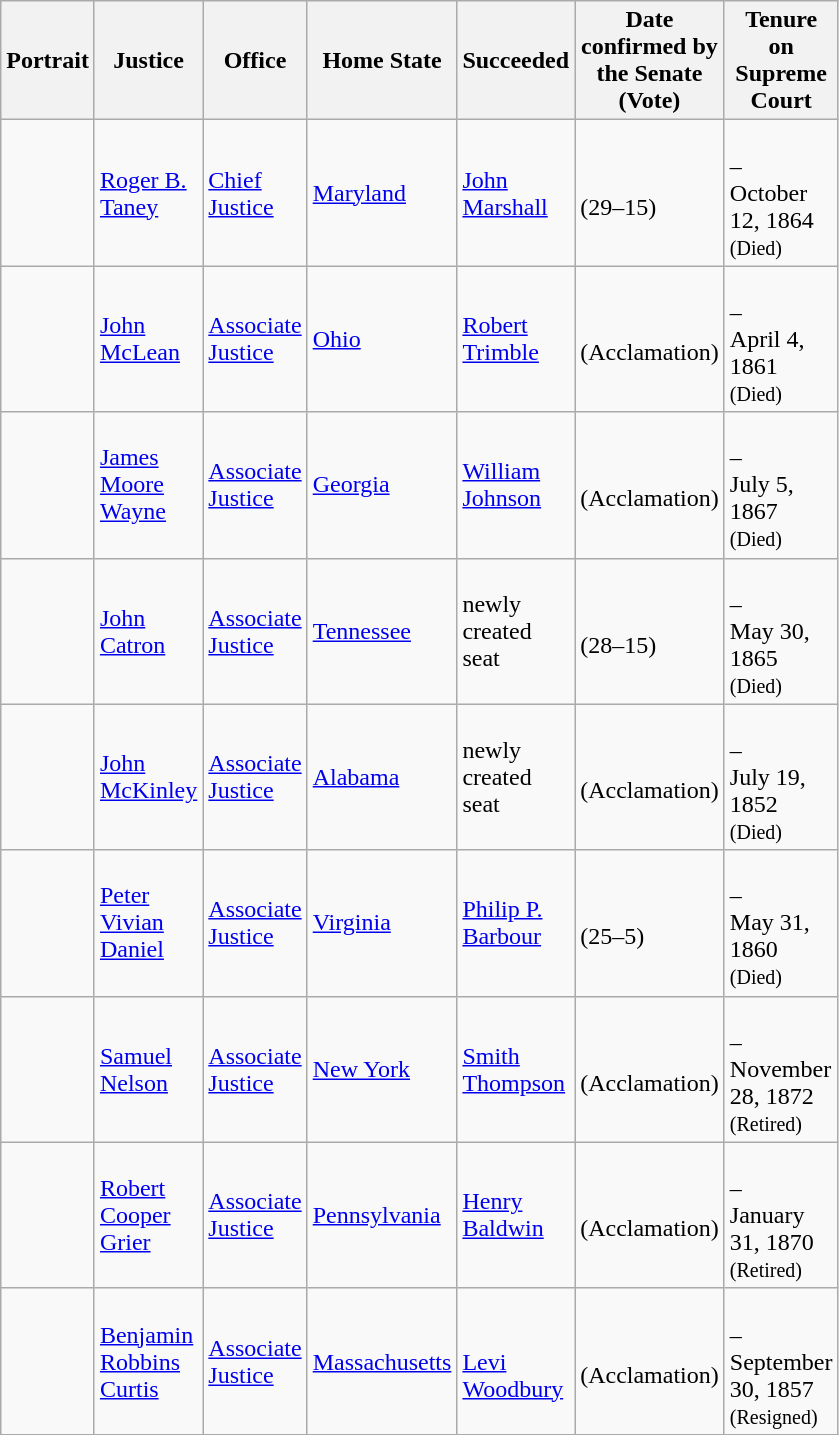<table class="wikitable sortable">
<tr>
<th scope="col" style="width: 10px;">Portrait</th>
<th scope="col" style="width: 10px;">Justice</th>
<th scope="col" style="width: 10px;">Office</th>
<th scope="col" style="width: 10px;">Home State</th>
<th scope="col" style="width: 10px;">Succeeded</th>
<th scope="col" style="width: 10px;">Date confirmed by the Senate<br>(Vote)</th>
<th scope="col" style="width: 10px;">Tenure on Supreme Court</th>
</tr>
<tr>
<td></td>
<td><a href='#'>Roger B. Taney</a></td>
<td><a href='#'>Chief Justice</a></td>
<td><a href='#'>Maryland</a></td>
<td><a href='#'>John Marshall</a></td>
<td><br>(29–15)</td>
<td><br>–<br>October 12, 1864<br><small>(Died)</small></td>
</tr>
<tr>
<td></td>
<td><a href='#'>John McLean</a></td>
<td><a href='#'>Associate Justice</a></td>
<td><a href='#'>Ohio</a></td>
<td><a href='#'>Robert Trimble</a></td>
<td><br>(Acclamation)</td>
<td><br>–<br>April 4, 1861<br><small>(Died)</small></td>
</tr>
<tr>
<td></td>
<td><a href='#'>James Moore Wayne</a></td>
<td><a href='#'>Associate Justice</a></td>
<td><a href='#'>Georgia</a></td>
<td><a href='#'>William Johnson</a></td>
<td><br>(Acclamation)</td>
<td><br>–<br>July 5, 1867<br><small>(Died)</small></td>
</tr>
<tr>
<td></td>
<td><a href='#'>John Catron</a></td>
<td><a href='#'>Associate Justice</a></td>
<td><a href='#'>Tennessee</a></td>
<td>newly created seat</td>
<td><br>(28–15)</td>
<td><br>–<br>May 30, 1865<br><small>(Died)</small></td>
</tr>
<tr>
<td></td>
<td><a href='#'>John McKinley</a></td>
<td><a href='#'>Associate Justice</a></td>
<td><a href='#'>Alabama</a></td>
<td>newly created seat</td>
<td><br>(Acclamation)</td>
<td><br>–<br>July 19, 1852<br><small>(Died)</small></td>
</tr>
<tr>
<td></td>
<td><a href='#'>Peter Vivian Daniel</a></td>
<td><a href='#'>Associate Justice</a></td>
<td><a href='#'>Virginia</a></td>
<td><a href='#'>Philip P. Barbour</a></td>
<td><br>(25–5)</td>
<td><br>–<br>May 31, 1860<br><small>(Died)</small></td>
</tr>
<tr>
<td></td>
<td><a href='#'>Samuel Nelson</a></td>
<td><a href='#'>Associate Justice</a></td>
<td><a href='#'>New York</a></td>
<td><a href='#'>Smith Thompson</a></td>
<td><br>(Acclamation)</td>
<td><br>–<br>November 28, 1872<br><small>(Retired)</small></td>
</tr>
<tr>
<td></td>
<td><a href='#'>Robert Cooper Grier</a></td>
<td><a href='#'>Associate Justice</a></td>
<td><a href='#'>Pennsylvania</a></td>
<td><a href='#'>Henry Baldwin</a></td>
<td><br>(Acclamation)</td>
<td><br>–<br>January 31, 1870<br><small>(Retired)</small></td>
</tr>
<tr>
<td></td>
<td><a href='#'>Benjamin Robbins Curtis</a></td>
<td><a href='#'>Associate Justice</a></td>
<td><a href='#'>Massachusetts</a></td>
<td><br><a href='#'>Levi Woodbury</a></td>
<td><br>(Acclamation)</td>
<td><br>–<br>September 30, 1857<br><small>(Resigned)</small></td>
</tr>
<tr>
</tr>
</table>
